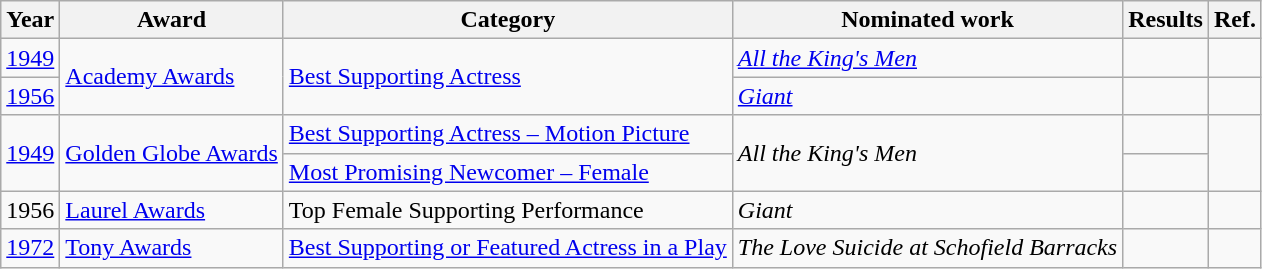<table class="wikitable">
<tr>
<th>Year</th>
<th>Award</th>
<th>Category</th>
<th>Nominated work</th>
<th>Results</th>
<th>Ref.</th>
</tr>
<tr>
<td><a href='#'>1949</a></td>
<td rowspan="2"><a href='#'>Academy Awards</a></td>
<td rowspan="2"><a href='#'>Best Supporting Actress</a></td>
<td><em><a href='#'>All the King's Men</a></em></td>
<td></td>
<td align="center"></td>
</tr>
<tr>
<td><a href='#'>1956</a></td>
<td><em><a href='#'>Giant</a></em></td>
<td></td>
<td align="center"></td>
</tr>
<tr>
<td rowspan="2"><a href='#'>1949</a></td>
<td rowspan="2"><a href='#'>Golden Globe Awards</a></td>
<td><a href='#'>Best Supporting Actress – Motion Picture</a></td>
<td rowspan="2"><em>All the King's Men</em></td>
<td></td>
<td align="center" rowspan="2"></td>
</tr>
<tr>
<td><a href='#'>Most Promising Newcomer – Female</a></td>
<td></td>
</tr>
<tr>
<td>1956</td>
<td><a href='#'>Laurel Awards</a></td>
<td>Top Female Supporting Performance</td>
<td><em>Giant</em></td>
<td></td>
<td align="center"></td>
</tr>
<tr>
<td><a href='#'>1972</a></td>
<td><a href='#'>Tony Awards</a></td>
<td><a href='#'>Best Supporting or Featured Actress in a Play</a></td>
<td><em>The Love Suicide at Schofield Barracks</em></td>
<td></td>
<td align="center"></td>
</tr>
</table>
